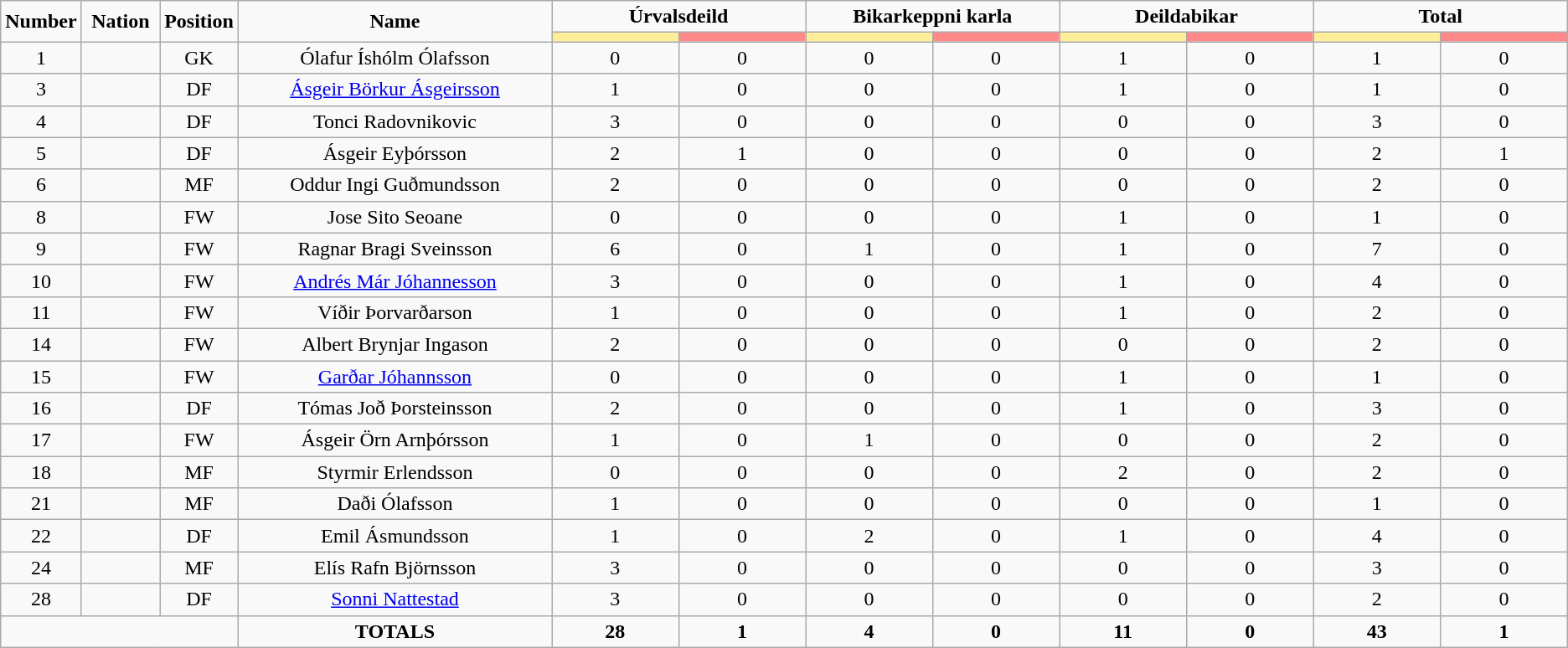<table class="wikitable" style="text-align:center;">
<tr>
<td rowspan="2"  style="width:5%; text-align:center;"><strong>Number</strong></td>
<td rowspan="2"  style="width:5%; text-align:center;"><strong>Nation</strong></td>
<td rowspan="2"  style="width:5%; text-align:center;"><strong>Position</strong></td>
<td rowspan="2"  style="width:20%; text-align:center;"><strong>Name</strong></td>
<td colspan="2" style="text-align:center;"><strong>Úrvalsdeild</strong></td>
<td colspan="2" style="text-align:center;"><strong>Bikarkeppni karla</strong></td>
<td colspan="2" style="text-align:center;"><strong>Deildabikar</strong></td>
<td colspan="2" style="text-align:center;"><strong>Total</strong></td>
</tr>
<tr>
<th style="width:60px; background:#fe9;"></th>
<th style="width:60px; background:#ff8888;"></th>
<th style="width:60px; background:#fe9;"></th>
<th style="width:60px; background:#ff8888;"></th>
<th style="width:60px; background:#fe9;"></th>
<th style="width:60px; background:#ff8888;"></th>
<th style="width:60px; background:#fe9;"></th>
<th style="width:60px; background:#ff8888;"></th>
</tr>
<tr>
<td>1</td>
<td></td>
<td>GK</td>
<td>Ólafur Íshólm Ólafsson</td>
<td>0</td>
<td>0</td>
<td>0</td>
<td>0</td>
<td>1</td>
<td>0</td>
<td>1</td>
<td>0</td>
</tr>
<tr>
<td>3</td>
<td></td>
<td>DF</td>
<td><a href='#'>Ásgeir Börkur Ásgeirsson</a></td>
<td>1</td>
<td>0</td>
<td>0</td>
<td>0</td>
<td>1</td>
<td>0</td>
<td>1</td>
<td>0</td>
</tr>
<tr>
<td>4</td>
<td></td>
<td>DF</td>
<td>Tonci Radovnikovic</td>
<td>3</td>
<td>0</td>
<td>0</td>
<td>0</td>
<td>0</td>
<td>0</td>
<td>3</td>
<td>0</td>
</tr>
<tr>
<td>5</td>
<td></td>
<td>DF</td>
<td>Ásgeir Eyþórsson</td>
<td>2</td>
<td>1</td>
<td>0</td>
<td>0</td>
<td>0</td>
<td>0</td>
<td>2</td>
<td>1</td>
</tr>
<tr>
<td>6</td>
<td></td>
<td>MF</td>
<td>Oddur Ingi Guðmundsson</td>
<td>2</td>
<td>0</td>
<td>0</td>
<td>0</td>
<td>0</td>
<td>0</td>
<td>2</td>
<td>0</td>
</tr>
<tr>
<td>8</td>
<td></td>
<td>FW</td>
<td>Jose Sito Seoane</td>
<td>0</td>
<td>0</td>
<td>0</td>
<td>0</td>
<td>1</td>
<td>0</td>
<td>1</td>
<td>0</td>
</tr>
<tr>
<td>9</td>
<td></td>
<td>FW</td>
<td>Ragnar Bragi Sveinsson</td>
<td>6</td>
<td>0</td>
<td>1</td>
<td>0</td>
<td>1</td>
<td>0</td>
<td>7</td>
<td>0</td>
</tr>
<tr>
<td>10</td>
<td></td>
<td>FW</td>
<td><a href='#'>Andrés Már Jóhannesson</a></td>
<td>3</td>
<td>0</td>
<td>0</td>
<td>0</td>
<td>1</td>
<td>0</td>
<td>4</td>
<td>0</td>
</tr>
<tr>
<td>11</td>
<td></td>
<td>FW</td>
<td>Víðir Þorvarðarson</td>
<td>1</td>
<td>0</td>
<td>0</td>
<td>0</td>
<td>1</td>
<td>0</td>
<td>2</td>
<td>0</td>
</tr>
<tr>
<td>14</td>
<td></td>
<td>FW</td>
<td>Albert Brynjar Ingason</td>
<td>2</td>
<td>0</td>
<td>0</td>
<td>0</td>
<td>0</td>
<td>0</td>
<td>2</td>
<td>0</td>
</tr>
<tr>
<td>15</td>
<td></td>
<td>FW</td>
<td><a href='#'>Garðar Jóhannsson</a></td>
<td>0</td>
<td>0</td>
<td>0</td>
<td>0</td>
<td>1</td>
<td>0</td>
<td>1</td>
<td>0</td>
</tr>
<tr>
<td>16</td>
<td></td>
<td>DF</td>
<td>Tómas Joð Þorsteinsson</td>
<td>2</td>
<td>0</td>
<td>0</td>
<td>0</td>
<td>1</td>
<td>0</td>
<td>3</td>
<td>0</td>
</tr>
<tr>
<td>17</td>
<td></td>
<td>FW</td>
<td>Ásgeir Örn Arnþórsson</td>
<td>1</td>
<td>0</td>
<td>1</td>
<td>0</td>
<td>0</td>
<td>0</td>
<td>2</td>
<td>0</td>
</tr>
<tr>
<td>18</td>
<td></td>
<td>MF</td>
<td>Styrmir Erlendsson</td>
<td>0</td>
<td>0</td>
<td>0</td>
<td>0</td>
<td>2</td>
<td>0</td>
<td>2</td>
<td>0</td>
</tr>
<tr>
<td>21</td>
<td></td>
<td>MF</td>
<td>Daði Ólafsson</td>
<td>1</td>
<td>0</td>
<td>0</td>
<td>0</td>
<td>0</td>
<td>0</td>
<td>1</td>
<td>0</td>
</tr>
<tr>
<td>22</td>
<td></td>
<td>DF</td>
<td>Emil Ásmundsson</td>
<td>1</td>
<td>0</td>
<td>2</td>
<td>0</td>
<td>1</td>
<td>0</td>
<td>4</td>
<td>0</td>
</tr>
<tr>
<td>24</td>
<td></td>
<td>MF</td>
<td>Elís Rafn Björnsson</td>
<td>3</td>
<td>0</td>
<td>0</td>
<td>0</td>
<td>0</td>
<td>0</td>
<td>3</td>
<td>0</td>
</tr>
<tr>
<td>28</td>
<td></td>
<td>DF</td>
<td><a href='#'>Sonni Nattestad</a></td>
<td>3</td>
<td>0</td>
<td>0</td>
<td>0</td>
<td>0</td>
<td>0</td>
<td>2</td>
<td>0</td>
</tr>
<tr>
<td colspan="3"></td>
<td><strong>TOTALS</strong></td>
<td><strong>28</strong></td>
<td><strong>1</strong></td>
<td><strong>4</strong></td>
<td><strong>0</strong></td>
<td><strong>11</strong></td>
<td><strong>0</strong></td>
<td><strong>43</strong></td>
<td><strong>1</strong></td>
</tr>
</table>
